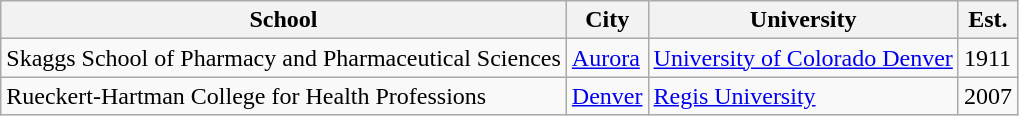<table class="wikitable sortable">
<tr>
<th scope="col">School</th>
<th scope="col">City</th>
<th scope="col">University</th>
<th scope="col">Est.</th>
</tr>
<tr>
<td>Skaggs School of Pharmacy and Pharmaceutical Sciences</td>
<td><a href='#'>Aurora</a></td>
<td><a href='#'>University of Colorado Denver</a></td>
<td>1911</td>
</tr>
<tr>
<td>Rueckert-Hartman College for Health Professions</td>
<td><a href='#'>Denver</a></td>
<td><a href='#'>Regis University</a></td>
<td>2007</td>
</tr>
</table>
